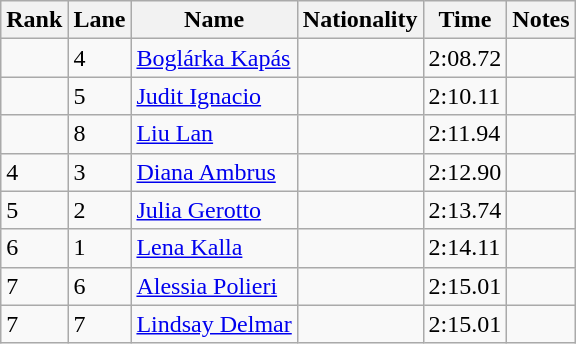<table class="wikitable">
<tr>
<th>Rank</th>
<th>Lane</th>
<th>Name</th>
<th>Nationality</th>
<th>Time</th>
<th>Notes</th>
</tr>
<tr>
<td></td>
<td>4</td>
<td><a href='#'>Boglárka Kapás</a></td>
<td></td>
<td>2:08.72</td>
<td></td>
</tr>
<tr>
<td></td>
<td>5</td>
<td><a href='#'>Judit Ignacio</a></td>
<td></td>
<td>2:10.11</td>
<td></td>
</tr>
<tr>
<td></td>
<td>8</td>
<td><a href='#'>Liu Lan</a></td>
<td></td>
<td>2:11.94</td>
<td></td>
</tr>
<tr>
<td>4</td>
<td>3</td>
<td><a href='#'>Diana Ambrus</a></td>
<td></td>
<td>2:12.90</td>
<td></td>
</tr>
<tr>
<td>5</td>
<td>2</td>
<td><a href='#'>Julia Gerotto</a></td>
<td></td>
<td>2:13.74</td>
<td></td>
</tr>
<tr>
<td>6</td>
<td>1</td>
<td><a href='#'>Lena Kalla</a></td>
<td></td>
<td>2:14.11</td>
<td></td>
</tr>
<tr>
<td>7</td>
<td>6</td>
<td><a href='#'>Alessia Polieri</a></td>
<td></td>
<td>2:15.01</td>
<td></td>
</tr>
<tr>
<td>7</td>
<td>7</td>
<td><a href='#'>Lindsay Delmar</a></td>
<td></td>
<td>2:15.01</td>
<td></td>
</tr>
</table>
